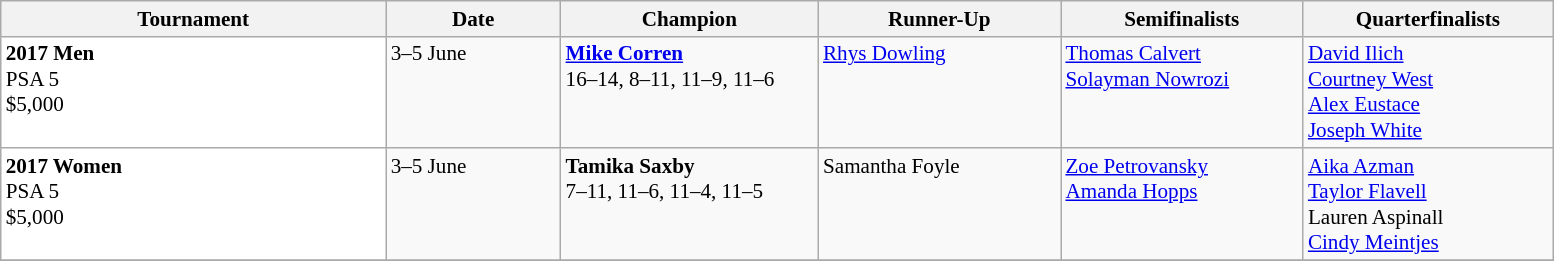<table class="wikitable" style="font-size:88%">
<tr>
<th width=250>Tournament</th>
<th width=110>Date</th>
<th width=165>Champion</th>
<th width=155>Runner-Up</th>
<th width=155>Semifinalists</th>
<th width=160>Quarterfinalists</th>
</tr>
<tr valign=top>
<td style="background:#fff;"><strong>2017 Men</strong><br>PSA 5<br>$5,000<br></td>
<td>3–5 June</td>
<td> <strong><a href='#'>Mike Corren</a></strong><br>16–14, 8–11, 11–9, 11–6</td>
<td> <a href='#'>Rhys Dowling</a></td>
<td> <a href='#'>Thomas Calvert</a><br> <a href='#'>Solayman Nowrozi</a></td>
<td> <a href='#'>David Ilich</a><br> <a href='#'>Courtney West</a><br> <a href='#'>Alex Eustace</a><br> <a href='#'>Joseph White</a></td>
</tr>
<tr valign=top>
<td style="background:#fff;"><strong>2017 Women</strong><br>PSA 5<br>$5,000<br></td>
<td>3–5 June</td>
<td> <strong>Tamika Saxby</strong><br>7–11, 11–6, 11–4, 11–5</td>
<td> Samantha Foyle</td>
<td> <a href='#'>Zoe Petrovansky</a><br> <a href='#'>Amanda Hopps</a></td>
<td> <a href='#'>Aika Azman</a><br> <a href='#'>Taylor Flavell</a><br> Lauren Aspinall<br> <a href='#'>Cindy Meintjes</a></td>
</tr>
<tr valign=top>
</tr>
</table>
